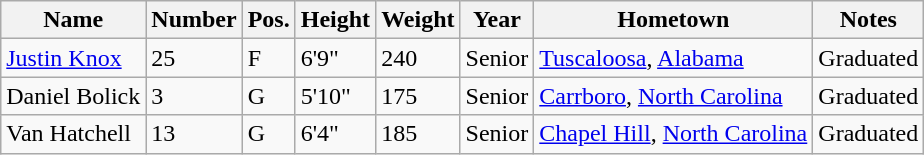<table class="wikitable sortable" border="1">
<tr>
<th>Name</th>
<th>Number</th>
<th>Pos.</th>
<th>Height</th>
<th>Weight</th>
<th>Year</th>
<th>Hometown</th>
<th class="unsortable">Notes</th>
</tr>
<tr>
<td><a href='#'>Justin Knox</a></td>
<td>25</td>
<td>F</td>
<td>6'9"</td>
<td>240</td>
<td>Senior</td>
<td><a href='#'>Tuscaloosa</a>, <a href='#'>Alabama</a></td>
<td>Graduated</td>
</tr>
<tr>
<td>Daniel Bolick</td>
<td>3</td>
<td>G</td>
<td>5'10"</td>
<td>175</td>
<td>Senior</td>
<td><a href='#'>Carrboro</a>, <a href='#'>North Carolina</a></td>
<td>Graduated</td>
</tr>
<tr>
<td>Van Hatchell</td>
<td>13</td>
<td>G</td>
<td>6'4"</td>
<td>185</td>
<td>Senior</td>
<td><a href='#'>Chapel Hill</a>, <a href='#'>North Carolina</a></td>
<td>Graduated</td>
</tr>
</table>
